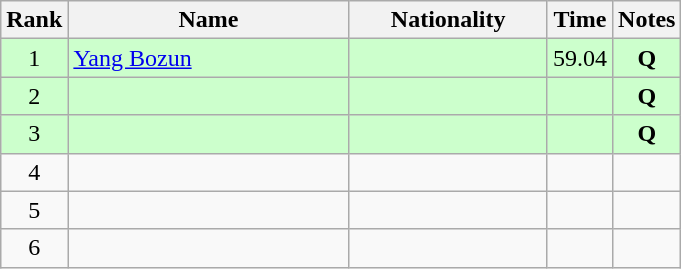<table class="wikitable sortable" style="text-align:center">
<tr>
<th>Rank</th>
<th style="width:180px">Name</th>
<th style="width:125px">Nationality</th>
<th>Time</th>
<th>Notes</th>
</tr>
<tr style="background:#cfc;">
<td>1</td>
<td style="text-align:left;"><a href='#'>Yang Bozun</a></td>
<td style="text-align:left;"></td>
<td>59.04</td>
<td><strong>Q</strong></td>
</tr>
<tr style="background:#cfc;">
<td>2</td>
<td style="text-align:left;"></td>
<td style="text-align:left;"></td>
<td></td>
<td><strong>Q</strong></td>
</tr>
<tr style="background:#cfc;">
<td>3</td>
<td style="text-align:left;"></td>
<td style="text-align:left;"></td>
<td></td>
<td><strong>Q</strong></td>
</tr>
<tr>
<td>4</td>
<td style="text-align:left;"></td>
<td style="text-align:left;"></td>
<td></td>
<td></td>
</tr>
<tr>
<td>5</td>
<td style="text-align:left;"></td>
<td style="text-align:left;"></td>
<td></td>
<td></td>
</tr>
<tr>
<td>6</td>
<td style="text-align:left;"></td>
<td style="text-align:left;"></td>
<td></td>
<td></td>
</tr>
</table>
